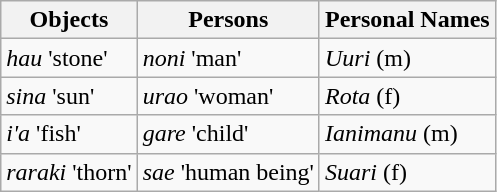<table class="wikitable">
<tr>
<th>Objects</th>
<th>Persons</th>
<th>Personal Names</th>
</tr>
<tr>
<td><em>hau</em> 'stone'</td>
<td><em>noni</em> 'man'</td>
<td><em>Uuri</em> (m)</td>
</tr>
<tr>
<td><em>sina</em> 'sun'</td>
<td><em>urao</em> 'woman'</td>
<td><em>Rota</em> (f)</td>
</tr>
<tr>
<td><em>i'a</em> 'fish'</td>
<td><em>gare</em> 'child'</td>
<td><em>Ianimanu</em> (m)</td>
</tr>
<tr>
<td><em>raraki</em> 'thorn'</td>
<td><em>sae</em> 'human being'</td>
<td><em>Suari</em> (f)</td>
</tr>
</table>
